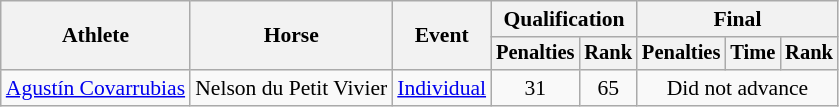<table class="wikitable" style="font-size:90%">
<tr>
<th rowspan="2">Athlete</th>
<th rowspan="2">Horse</th>
<th rowspan="2">Event</th>
<th colspan="2">Qualification</th>
<th colspan="3">Final</th>
</tr>
<tr style="font-size:95%">
<th>Penalties</th>
<th>Rank</th>
<th>Penalties</th>
<th>Time</th>
<th>Rank</th>
</tr>
<tr align=center>
<td align=left><a href='#'>Agustín Covarrubias</a></td>
<td align=left>Nelson du Petit Vivier</td>
<td align=left><a href='#'>Individual</a></td>
<td>31</td>
<td>65</td>
<td colspan=3>Did not advance</td>
</tr>
</table>
